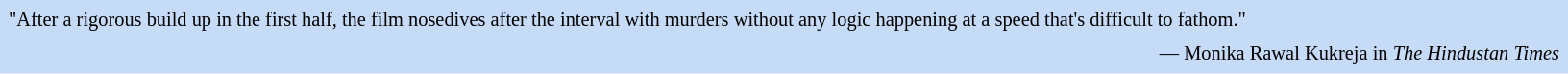<table class="toccolours" style="float: middle; margin-left: ; margin-right: ; font-size: 85%; background:#c6dbf7; color:black; width:80em; max-width: 100%;" cellspacing="5">
<tr>
<td style="text-align: left;">"After a rigorous build up in the first half, the film nosedives after the interval with murders without any logic happening at a speed that's difficult to fathom."</td>
</tr>
<tr>
<td style="text-align: right;">— Monika Rawal Kukreja in <em>The Hindustan Times</em></td>
</tr>
</table>
